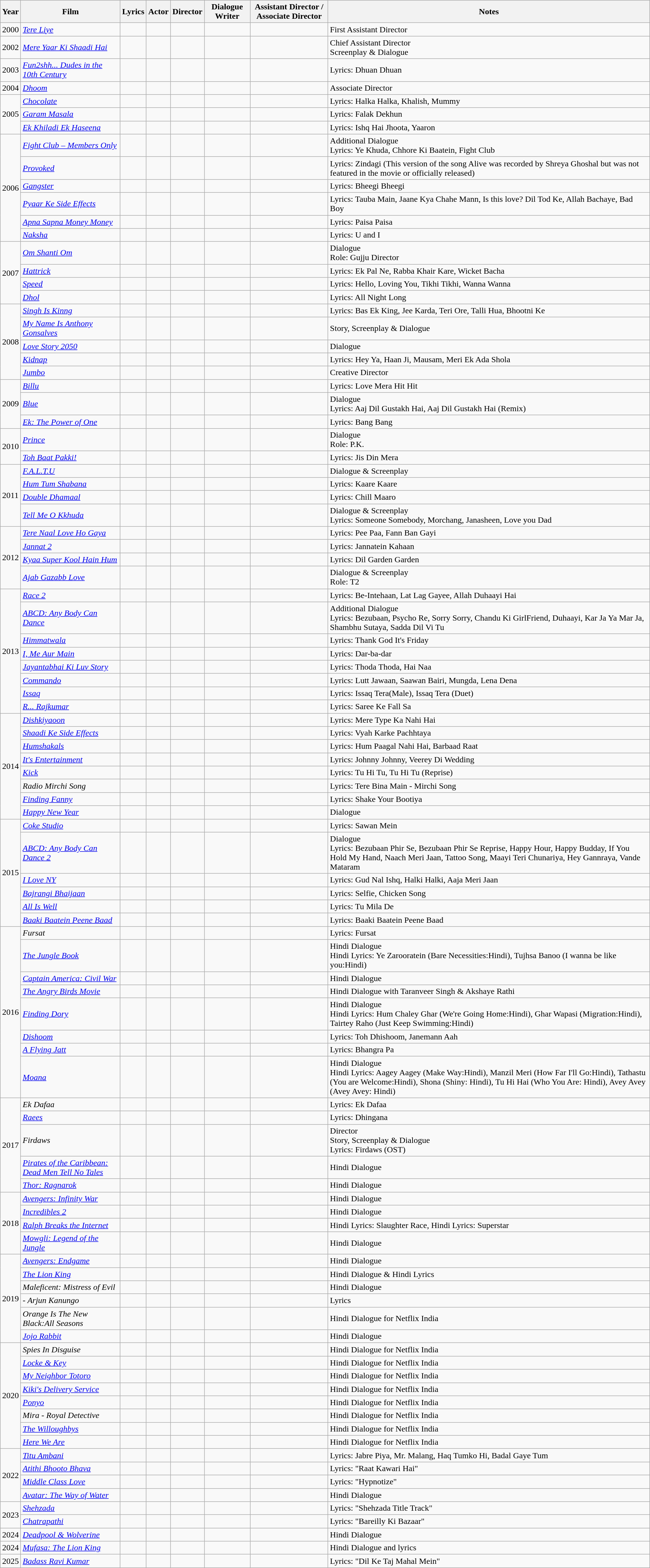<table class="wikitable">
<tr>
<th>Year</th>
<th>Film</th>
<th>Lyrics</th>
<th>Actor</th>
<th>Director</th>
<th>Dialogue Writer</th>
<th>Assistant Director / Associate Director</th>
<th>Notes</th>
</tr>
<tr>
<td>2000</td>
<td><a href='#'><em>Tere Liye</em></a></td>
<td></td>
<td></td>
<td></td>
<td></td>
<td></td>
<td>First Assistant Director</td>
</tr>
<tr>
<td>2002</td>
<td><em><a href='#'>Mere Yaar Ki Shaadi Hai</a></em></td>
<td></td>
<td></td>
<td></td>
<td></td>
<td></td>
<td>Chief Assistant Director<br>Screenplay & Dialogue</td>
</tr>
<tr>
<td>2003</td>
<td><em><a href='#'>Fun2shh... Dudes in the 10th Century</a></em></td>
<td></td>
<td></td>
<td></td>
<td></td>
<td></td>
<td>Lyrics: Dhuan Dhuan</td>
</tr>
<tr>
<td>2004</td>
<td><em><a href='#'>Dhoom</a></em></td>
<td></td>
<td></td>
<td></td>
<td></td>
<td></td>
<td>Associate Director</td>
</tr>
<tr>
<td rowspan="3">2005</td>
<td><a href='#'><em>Chocolate</em></a></td>
<td></td>
<td></td>
<td></td>
<td></td>
<td></td>
<td>Lyrics: Halka Halka, Khalish, Mummy</td>
</tr>
<tr>
<td><a href='#'><em>Garam Masala</em></a></td>
<td></td>
<td></td>
<td></td>
<td></td>
<td></td>
<td>Lyrics: Falak Dekhun</td>
</tr>
<tr>
<td><a href='#'><em>Ek Khiladi Ek Haseena</em></a></td>
<td></td>
<td></td>
<td></td>
<td></td>
<td></td>
<td>Lyrics: Ishq Hai Jhoota, Yaaron</td>
</tr>
<tr>
<td rowspan="6">2006</td>
<td><em><a href='#'>Fight Club – Members Only</a></em></td>
<td></td>
<td></td>
<td></td>
<td></td>
<td></td>
<td>Additional Dialogue<br>Lyrics: Ye Khuda, Chhore Ki Baatein, Fight Club</td>
</tr>
<tr>
<td><a href='#'><em>Provoked</em></a></td>
<td></td>
<td></td>
<td></td>
<td></td>
<td></td>
<td>Lyrics: Zindagi (This version of the song Alive was recorded by Shreya Ghoshal but was not featured in the movie or officially released)</td>
</tr>
<tr>
<td><a href='#'><em>Gangster</em></a></td>
<td></td>
<td></td>
<td></td>
<td></td>
<td></td>
<td>Lyrics: Bheegi Bheegi</td>
</tr>
<tr>
<td><em><a href='#'>Pyaar Ke Side Effects</a></em></td>
<td></td>
<td></td>
<td></td>
<td></td>
<td></td>
<td>Lyrics: Tauba Main, Jaane Kya Chahe Mann, Is this love? Dil Tod Ke, Allah Bachaye, Bad Boy</td>
</tr>
<tr>
<td><em><a href='#'>Apna Sapna Money Money</a></em></td>
<td></td>
<td></td>
<td></td>
<td></td>
<td></td>
<td>Lyrics: Paisa Paisa</td>
</tr>
<tr>
<td><em><a href='#'>Naksha</a></em></td>
<td></td>
<td></td>
<td></td>
<td></td>
<td></td>
<td>Lyrics: U and I</td>
</tr>
<tr>
<td rowspan="4">2007</td>
<td><em><a href='#'>Om Shanti Om</a></em></td>
<td></td>
<td></td>
<td></td>
<td></td>
<td></td>
<td>Dialogue<br>Role: Gujju Director</td>
</tr>
<tr>
<td><a href='#'><em>Hattrick</em></a></td>
<td></td>
<td></td>
<td></td>
<td></td>
<td></td>
<td>Lyrics: Ek Pal Ne, Rabba Khair Kare, Wicket Bacha</td>
</tr>
<tr>
<td><a href='#'><em>Speed</em></a></td>
<td></td>
<td></td>
<td></td>
<td></td>
<td></td>
<td>Lyrics: Hello, Loving You, Tikhi Tikhi, Wanna Wanna</td>
</tr>
<tr>
<td><a href='#'><em>Dhol</em></a></td>
<td></td>
<td></td>
<td></td>
<td></td>
<td></td>
<td>Lyrics: All Night Long</td>
</tr>
<tr>
<td rowspan="5">2008</td>
<td><em><a href='#'>Singh Is Kinng</a></em></td>
<td></td>
<td></td>
<td></td>
<td></td>
<td></td>
<td>Lyrics: Bas Ek King, Jee Karda, Teri Ore, Talli Hua, Bhootni Ke</td>
</tr>
<tr>
<td><a href='#'><em>My Name Is Anthony Gonsalves</em></a></td>
<td></td>
<td></td>
<td></td>
<td></td>
<td></td>
<td>Story, Screenplay & Dialogue</td>
</tr>
<tr>
<td><em><a href='#'>Love Story 2050</a></em></td>
<td></td>
<td></td>
<td></td>
<td></td>
<td></td>
<td>Dialogue</td>
</tr>
<tr>
<td><a href='#'><em>Kidnap</em></a></td>
<td></td>
<td></td>
<td></td>
<td></td>
<td></td>
<td>Lyrics: Hey Ya, Haan Ji, Mausam, Meri Ek Ada Shola</td>
</tr>
<tr>
<td><a href='#'><em>Jumbo</em></a></td>
<td></td>
<td></td>
<td></td>
<td></td>
<td></td>
<td>Creative Director</td>
</tr>
<tr>
<td rowspan="3">2009</td>
<td><em><a href='#'>Billu</a></em></td>
<td></td>
<td></td>
<td></td>
<td></td>
<td></td>
<td>Lyrics: Love Mera Hit Hit</td>
</tr>
<tr>
<td><a href='#'><em>Blue</em></a></td>
<td></td>
<td></td>
<td></td>
<td></td>
<td></td>
<td>Dialogue<br>Lyrics: Aaj Dil Gustakh Hai, Aaj Dil Gustakh Hai (Remix)</td>
</tr>
<tr>
<td><em><a href='#'>Ek: The Power of One</a></em></td>
<td></td>
<td></td>
<td></td>
<td></td>
<td></td>
<td>Lyrics: Bang Bang</td>
</tr>
<tr>
<td rowspan="2">2010</td>
<td><a href='#'><em>Prince</em></a></td>
<td></td>
<td></td>
<td></td>
<td></td>
<td></td>
<td>Dialogue<br>Role: P.K.</td>
</tr>
<tr>
<td><em><a href='#'>Toh Baat Pakki!</a></em></td>
<td></td>
<td></td>
<td></td>
<td></td>
<td></td>
<td>Lyrics: Jis Din Mera</td>
</tr>
<tr>
<td rowspan="4">2011</td>
<td><em><a href='#'>F.A.L.T.U</a></em></td>
<td></td>
<td></td>
<td></td>
<td></td>
<td></td>
<td>Dialogue & Screenplay</td>
</tr>
<tr>
<td><em><a href='#'>Hum Tum Shabana</a></em></td>
<td></td>
<td></td>
<td></td>
<td></td>
<td></td>
<td>Lyrics: Kaare Kaare</td>
</tr>
<tr>
<td><em><a href='#'>Double Dhamaal</a></em></td>
<td></td>
<td></td>
<td></td>
<td></td>
<td></td>
<td>Lyrics: Chill Maaro</td>
</tr>
<tr>
<td><em><a href='#'>Tell Me O Kkhuda</a></em></td>
<td></td>
<td></td>
<td></td>
<td></td>
<td></td>
<td>Dialogue & Screenplay<br>Lyrics: Someone Somebody, Morchang, Janasheen, Love you Dad</td>
</tr>
<tr>
<td rowspan="4">2012</td>
<td><em><a href='#'>Tere Naal Love Ho Gaya</a></em></td>
<td></td>
<td></td>
<td></td>
<td></td>
<td></td>
<td>Lyrics: Pee Paa, Fann Ban Gayi</td>
</tr>
<tr>
<td><em><a href='#'>Jannat 2</a></em></td>
<td></td>
<td></td>
<td></td>
<td></td>
<td></td>
<td>Lyrics: Jannatein Kahaan</td>
</tr>
<tr>
<td><em><a href='#'>Kyaa Super Kool Hain Hum</a></em></td>
<td></td>
<td></td>
<td></td>
<td></td>
<td></td>
<td>Lyrics: Dil Garden Garden</td>
</tr>
<tr>
<td><em><a href='#'>Ajab Gazabb Love</a></em></td>
<td></td>
<td></td>
<td></td>
<td></td>
<td></td>
<td>Dialogue & Screenplay<br>Role: T2</td>
</tr>
<tr>
<td rowspan="8">2013</td>
<td><em><a href='#'>Race 2</a></em></td>
<td></td>
<td></td>
<td></td>
<td></td>
<td></td>
<td>Lyrics: Be-Intehaan, Lat Lag Gayee, Allah Duhaayi Hai</td>
</tr>
<tr>
<td><em><a href='#'>ABCD: Any Body Can Dance</a></em></td>
<td></td>
<td></td>
<td></td>
<td></td>
<td></td>
<td>Additional Dialogue<br>Lyrics: Bezubaan, Psycho Re, Sorry Sorry, Chandu Ki GirlFriend, Duhaayi, Kar Ja Ya Mar Ja, Shambhu Sutaya, Sadda Dil Vi Tu</td>
</tr>
<tr>
<td><a href='#'><em>Himmatwala</em></a></td>
<td></td>
<td></td>
<td></td>
<td></td>
<td></td>
<td>Lyrics: Thank God It's Friday</td>
</tr>
<tr>
<td><em><a href='#'>I, Me Aur Main</a></em></td>
<td></td>
<td></td>
<td></td>
<td></td>
<td></td>
<td>Lyrics: Dar-ba-dar</td>
</tr>
<tr>
<td><em><a href='#'>Jayantabhai Ki Luv Story</a></em></td>
<td></td>
<td></td>
<td></td>
<td></td>
<td></td>
<td>Lyrics: Thoda Thoda, Hai Naa</td>
</tr>
<tr>
<td><a href='#'><em>Commando</em></a></td>
<td></td>
<td></td>
<td></td>
<td></td>
<td></td>
<td>Lyrics: Lutt Jawaan, Saawan Bairi, Mungda, Lena Dena</td>
</tr>
<tr>
<td><em><a href='#'>Issaq</a></em></td>
<td></td>
<td></td>
<td></td>
<td></td>
<td></td>
<td>Lyrics: Issaq Tera(Male), Issaq Tera (Duet)</td>
</tr>
<tr>
<td><em><a href='#'>R... Rajkumar</a></em></td>
<td></td>
<td></td>
<td></td>
<td></td>
<td></td>
<td>Lyrics: Saree Ke Fall Sa</td>
</tr>
<tr>
<td rowspan="8">2014</td>
<td><em><a href='#'>Dishkiyaoon</a></em></td>
<td></td>
<td></td>
<td></td>
<td></td>
<td></td>
<td>Lyrics: Mere Type Ka Nahi Hai</td>
</tr>
<tr>
<td><em><a href='#'>Shaadi Ke Side Effects</a></em></td>
<td></td>
<td></td>
<td></td>
<td></td>
<td></td>
<td>Lyrics: Vyah Karke Pachhtaya</td>
</tr>
<tr>
<td><em><a href='#'>Humshakals</a></em></td>
<td></td>
<td></td>
<td></td>
<td></td>
<td></td>
<td>Lyrics: Hum Paagal Nahi Hai, Barbaad Raat</td>
</tr>
<tr>
<td><em><a href='#'>It's Entertainment</a></em></td>
<td></td>
<td></td>
<td></td>
<td></td>
<td></td>
<td>Lyrics: Johnny Johnny, Veerey Di Wedding</td>
</tr>
<tr>
<td><em><a href='#'>Kick</a></em></td>
<td></td>
<td></td>
<td></td>
<td></td>
<td></td>
<td>Lyrics: Tu Hi Tu, Tu Hi Tu (Reprise)</td>
</tr>
<tr>
<td><em>Radio Mirchi Song</em></td>
<td></td>
<td></td>
<td></td>
<td></td>
<td></td>
<td>Lyrics: Tere Bina Main - Mirchi Song</td>
</tr>
<tr>
<td><em><a href='#'>Finding Fanny</a></em></td>
<td></td>
<td></td>
<td></td>
<td></td>
<td></td>
<td>Lyrics: Shake Your Bootiya</td>
</tr>
<tr>
<td><em><a href='#'>Happy New Year</a></em></td>
<td></td>
<td></td>
<td></td>
<td></td>
<td></td>
<td>Dialogue</td>
</tr>
<tr>
<td rowspan="6">2015</td>
<td><a href='#'><em>Coke Studio</em></a></td>
<td></td>
<td></td>
<td></td>
<td></td>
<td></td>
<td>Lyrics: Sawan Mein</td>
</tr>
<tr>
<td><em><a href='#'>ABCD: Any Body Can Dance 2</a></em></td>
<td></td>
<td></td>
<td></td>
<td></td>
<td></td>
<td>Dialogue<br>Lyrics: Bezubaan Phir Se, Bezubaan Phir Se Reprise, Happy Hour, Happy Budday, If You Hold My Hand, Naach Meri Jaan, Tattoo Song, Maayi Teri Chunariya, Hey Gannraya, Vande Mataram</td>
</tr>
<tr>
<td><em><a href='#'>I Love NY</a></em></td>
<td></td>
<td></td>
<td></td>
<td></td>
<td></td>
<td>Lyrics: Gud Nal Ishq, Halki Halki, Aaja Meri Jaan</td>
</tr>
<tr>
<td><em><a href='#'>Bajrangi Bhaijaan</a></em></td>
<td></td>
<td></td>
<td></td>
<td></td>
<td></td>
<td>Lyrics: Selfie, Chicken Song</td>
</tr>
<tr>
<td><a href='#'><em>All Is Well</em></a></td>
<td></td>
<td></td>
<td></td>
<td></td>
<td></td>
<td>Lyrics: Tu Mila De</td>
</tr>
<tr>
<td><em><a href='#'>Baaki Baatein Peene Baad</a></em></td>
<td></td>
<td></td>
<td></td>
<td></td>
<td></td>
<td>Lyrics: Baaki Baatein Peene Baad</td>
</tr>
<tr>
<td rowspan="8">2016</td>
<td><em>Fursat</em></td>
<td></td>
<td></td>
<td></td>
<td></td>
<td></td>
<td>Lyrics: Fursat</td>
</tr>
<tr>
<td><a href='#'><em>The Jungle Book</em></a></td>
<td></td>
<td></td>
<td></td>
<td></td>
<td></td>
<td>Hindi Dialogue<br>Hindi Lyrics: Ye Zarooratein (Bare Necessities:Hindi), Tujhsa Banoo (I wanna be like you:Hindi)</td>
</tr>
<tr>
<td><em><a href='#'>Captain America: Civil War</a></em></td>
<td></td>
<td></td>
<td></td>
<td></td>
<td></td>
<td>Hindi Dialogue</td>
</tr>
<tr>
<td><em><a href='#'>The Angry Birds Movie</a></em></td>
<td></td>
<td></td>
<td></td>
<td></td>
<td></td>
<td>Hindi Dialogue with Taranveer Singh & Akshaye Rathi</td>
</tr>
<tr>
<td><em><a href='#'>Finding Dory</a></em></td>
<td></td>
<td></td>
<td></td>
<td></td>
<td></td>
<td>Hindi Dialogue<br>Hindi Lyrics: Hum Chaley Ghar (We're Going Home:Hindi), Ghar Wapasi (Migration:Hindi), Tairtey Raho (Just Keep Swimming:Hindi)</td>
</tr>
<tr>
<td><em><a href='#'>Dishoom</a></em></td>
<td></td>
<td></td>
<td></td>
<td></td>
<td></td>
<td>Lyrics: Toh Dhishoom, Janemann Aah</td>
</tr>
<tr>
<td><em><a href='#'>A Flying Jatt</a></em></td>
<td></td>
<td></td>
<td></td>
<td></td>
<td></td>
<td>Lyrics: Bhangra Pa</td>
</tr>
<tr>
<td><a href='#'><em>Moana</em></a></td>
<td></td>
<td></td>
<td></td>
<td></td>
<td></td>
<td>Hindi Dialogue<br>Hindi Lyrics: Aagey Aagey (Make Way:Hindi), Manzil Meri (How Far I'll Go:Hindi), Tathastu (You are Welcome:Hindi), Shona (Shiny: Hindi), Tu Hi Hai (Who You Are: Hindi), Avey Avey (Avey Avey: Hindi)</td>
</tr>
<tr>
<td rowspan="5">2017</td>
<td><em>Ek Dafaa</em></td>
<td></td>
<td></td>
<td></td>
<td></td>
<td></td>
<td>Lyrics: Ek Dafaa</td>
</tr>
<tr>
<td><a href='#'><em>Raees</em></a></td>
<td></td>
<td></td>
<td></td>
<td></td>
<td></td>
<td>Lyrics: Dhingana</td>
</tr>
<tr>
<td><em>Firdaws</em></td>
<td></td>
<td></td>
<td></td>
<td></td>
<td></td>
<td>Director<br>Story, Screenplay & Dialogue<br>Lyrics: Firdaws (OST)</td>
</tr>
<tr>
<td><em><a href='#'>Pirates of the Caribbean: Dead Men Tell No Tales</a></em></td>
<td></td>
<td></td>
<td></td>
<td></td>
<td></td>
<td>Hindi Dialogue</td>
</tr>
<tr>
<td><em><a href='#'>Thor: Ragnarok</a></em></td>
<td></td>
<td></td>
<td></td>
<td></td>
<td></td>
<td>Hindi Dialogue</td>
</tr>
<tr>
<td rowspan="4">2018</td>
<td><em><a href='#'>Avengers: Infinity War</a></em></td>
<td></td>
<td></td>
<td></td>
<td></td>
<td></td>
<td>Hindi Dialogue</td>
</tr>
<tr>
<td><em><a href='#'>Incredibles 2</a></em></td>
<td></td>
<td></td>
<td></td>
<td></td>
<td></td>
<td>Hindi Dialogue</td>
</tr>
<tr>
<td><em><a href='#'>Ralph Breaks the Internet</a></em></td>
<td></td>
<td></td>
<td></td>
<td></td>
<td></td>
<td>Hindi Lyrics: Slaughter Race, Hindi Lyrics: Superstar</td>
</tr>
<tr>
<td><em><a href='#'>Mowgli: Legend of the Jungle</a></em></td>
<td></td>
<td></td>
<td></td>
<td></td>
<td></td>
<td>Hindi Dialogue</td>
</tr>
<tr>
<td rowspan="6">2019</td>
<td><em><a href='#'>Avengers: Endgame</a></em></td>
<td></td>
<td></td>
<td></td>
<td></td>
<td></td>
<td>Hindi Dialogue</td>
</tr>
<tr>
<td><a href='#'><em>The Lion King</em></a></td>
<td></td>
<td></td>
<td></td>
<td></td>
<td></td>
<td>Hindi Dialogue & Hindi Lyrics</td>
</tr>
<tr>
<td><em>Maleficent: Mistress of Evil</em></td>
<td></td>
<td></td>
<td></td>
<td></td>
<td></td>
<td>Hindi Dialogue</td>
</tr>
<tr>
<td><em> - Arjun Kanungo</em></td>
<td></td>
<td></td>
<td></td>
<td></td>
<td></td>
<td>Lyrics</td>
</tr>
<tr>
<td><em>Orange Is The New Black:All Seasons</em></td>
<td></td>
<td></td>
<td></td>
<td></td>
<td></td>
<td>Hindi Dialogue for Netflix India</td>
</tr>
<tr>
<td><em><a href='#'>Jojo Rabbit</a></em></td>
<td></td>
<td></td>
<td></td>
<td></td>
<td></td>
<td>Hindi Dialogue</td>
</tr>
<tr>
<td rowspan="8">2020</td>
<td><em>Spies In Disguise</em></td>
<td></td>
<td></td>
<td></td>
<td></td>
<td></td>
<td>Hindi Dialogue for Netflix India</td>
</tr>
<tr>
<td><em><a href='#'>Locke & Key</a></em></td>
<td></td>
<td></td>
<td></td>
<td></td>
<td></td>
<td>Hindi Dialogue for Netflix India</td>
</tr>
<tr>
<td><em><a href='#'>My Neighbor Totoro</a></em></td>
<td></td>
<td></td>
<td></td>
<td></td>
<td></td>
<td>Hindi Dialogue for Netflix India</td>
</tr>
<tr>
<td><em><a href='#'>Kiki's Delivery Service</a></em></td>
<td></td>
<td></td>
<td></td>
<td></td>
<td></td>
<td>Hindi Dialogue for Netflix India</td>
</tr>
<tr>
<td><em><a href='#'>Ponyo</a></em></td>
<td></td>
<td></td>
<td></td>
<td></td>
<td></td>
<td>Hindi Dialogue for Netflix India</td>
</tr>
<tr>
<td><em>Mira - Royal Detective</em></td>
<td></td>
<td></td>
<td></td>
<td></td>
<td></td>
<td>Hindi Dialogue for Netflix India</td>
</tr>
<tr>
<td><em><a href='#'>The Willoughbys</a></em></td>
<td></td>
<td></td>
<td></td>
<td></td>
<td></td>
<td>Hindi Dialogue for Netflix India</td>
</tr>
<tr>
<td><a href='#'><em>Here We Are</em></a></td>
<td></td>
<td></td>
<td></td>
<td></td>
<td></td>
<td>Hindi Dialogue for Netflix India</td>
</tr>
<tr>
<td rowspan="4">2022</td>
<td><em><a href='#'>Titu Ambani</a></em></td>
<td></td>
<td></td>
<td></td>
<td></td>
<td></td>
<td>Lyrics: Jabre Piya, Mr. Malang, Haq Tumko Hi, Badal Gaye Tum</td>
</tr>
<tr>
<td><em><a href='#'>Atithi Bhooto Bhava</a></em></td>
<td></td>
<td></td>
<td></td>
<td></td>
<td></td>
<td>Lyrics: "Raat Kawari Hai"</td>
</tr>
<tr>
<td><em><a href='#'>Middle Class Love</a></em></td>
<td></td>
<td></td>
<td></td>
<td></td>
<td></td>
<td>Lyrics: "Hypnotize"</td>
</tr>
<tr>
<td><a href='#'><em>Avatar: The Way of Water</em></a></td>
<td></td>
<td></td>
<td></td>
<td></td>
<td></td>
<td>Hindi Dialogue</td>
</tr>
<tr>
<td rowspan=2>2023</td>
<td><a href='#'><em>Shehzada</em></a></td>
<td></td>
<td></td>
<td></td>
<td></td>
<td></td>
<td>Lyrics: "Shehzada Title Track"</td>
</tr>
<tr>
<td><a href='#'><em>Chatrapathi</em></a></td>
<td></td>
<td></td>
<td></td>
<td></td>
<td></td>
<td>Lyrics: "Bareilly Ki Bazaar"</td>
</tr>
<tr>
<td>2024</td>
<td><a href='#'><em>Deadpool & Wolverine</em></a></td>
<td></td>
<td></td>
<td></td>
<td></td>
<td></td>
<td>Hindi Dialogue</td>
</tr>
<tr>
<td>2024</td>
<td><a href='#'><em>Mufasa: The Lion King</em></a></td>
<td></td>
<td></td>
<td></td>
<td></td>
<td></td>
<td>Hindi Dialogue and lyrics</td>
</tr>
<tr>
<td>2025</td>
<td><a href='#'><em>Badass Ravi Kumar</em></a></td>
<td></td>
<td></td>
<td></td>
<td></td>
<td></td>
<td>Lyrics: "Dil Ke Taj Mahal Mein"</td>
</tr>
</table>
